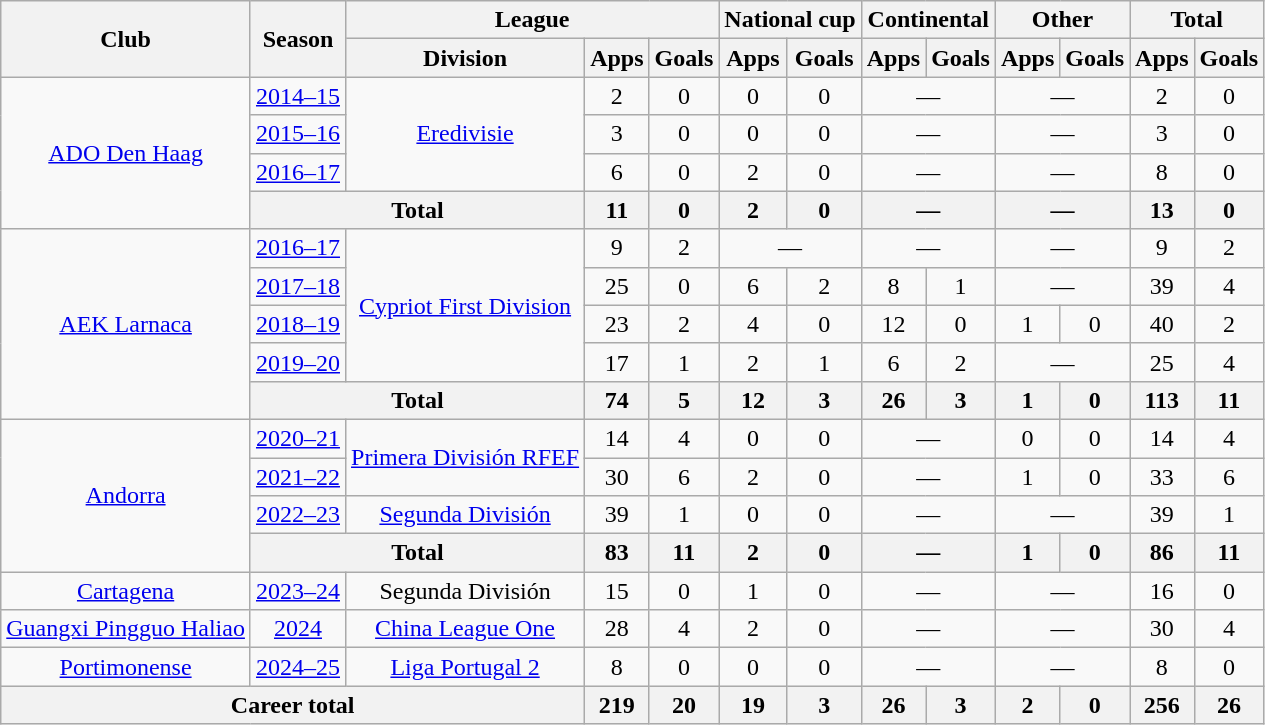<table class="wikitable"; style="text-align: center">
<tr>
<th rowspan="2">Club</th>
<th rowspan="2">Season</th>
<th colspan="3">League</th>
<th colspan="2">National cup</th>
<th colspan="2">Continental</th>
<th colspan="2">Other</th>
<th colspan="2">Total</th>
</tr>
<tr>
<th>Division</th>
<th>Apps</th>
<th>Goals</th>
<th>Apps</th>
<th>Goals</th>
<th>Apps</th>
<th>Goals</th>
<th>Apps</th>
<th>Goals</th>
<th>Apps</th>
<th>Goals</th>
</tr>
<tr>
<td rowspan="4"><a href='#'>ADO Den Haag</a></td>
<td><a href='#'>2014–15</a></td>
<td rowspan="3"><a href='#'>Eredivisie</a></td>
<td>2</td>
<td>0</td>
<td>0</td>
<td>0</td>
<td colspan="2">—</td>
<td colspan="2">—</td>
<td>2</td>
<td>0</td>
</tr>
<tr>
<td><a href='#'>2015–16</a></td>
<td>3</td>
<td>0</td>
<td>0</td>
<td>0</td>
<td colspan="2">—</td>
<td colspan="2">—</td>
<td>3</td>
<td>0</td>
</tr>
<tr>
<td><a href='#'>2016–17</a></td>
<td>6</td>
<td>0</td>
<td>2</td>
<td>0</td>
<td colspan="2">—</td>
<td colspan="2">—</td>
<td>8</td>
<td>0</td>
</tr>
<tr>
<th colspan="2">Total</th>
<th>11</th>
<th>0</th>
<th>2</th>
<th>0</th>
<th colspan="2">—</th>
<th colspan="2">—</th>
<th>13</th>
<th>0</th>
</tr>
<tr>
<td rowspan="5"><a href='#'>AEK Larnaca</a></td>
<td><a href='#'>2016–17</a></td>
<td rowspan="4"><a href='#'>Cypriot First Division</a></td>
<td>9</td>
<td>2</td>
<td colspan="2">—</td>
<td colspan="2">—</td>
<td colspan="2">—</td>
<td>9</td>
<td>2</td>
</tr>
<tr>
<td><a href='#'>2017–18</a></td>
<td>25</td>
<td>0</td>
<td>6</td>
<td>2</td>
<td>8</td>
<td>1</td>
<td colspan="2">—</td>
<td>39</td>
<td>4</td>
</tr>
<tr>
<td><a href='#'>2018–19</a></td>
<td>23</td>
<td>2</td>
<td>4</td>
<td>0</td>
<td>12</td>
<td>0</td>
<td>1</td>
<td>0</td>
<td>40</td>
<td>2</td>
</tr>
<tr>
<td><a href='#'>2019–20</a></td>
<td>17</td>
<td>1</td>
<td>2</td>
<td>1</td>
<td>6</td>
<td>2</td>
<td colspan="2">—</td>
<td>25</td>
<td>4</td>
</tr>
<tr>
<th colspan="2">Total</th>
<th>74</th>
<th>5</th>
<th>12</th>
<th>3</th>
<th>26</th>
<th>3</th>
<th>1</th>
<th>0</th>
<th>113</th>
<th>11</th>
</tr>
<tr>
<td rowspan="4"><a href='#'>Andorra</a></td>
<td><a href='#'>2020–21</a></td>
<td rowspan="2"><a href='#'>Primera División RFEF</a></td>
<td>14</td>
<td>4</td>
<td>0</td>
<td>0</td>
<td colspan="2">—</td>
<td>0</td>
<td>0</td>
<td>14</td>
<td>4</td>
</tr>
<tr>
<td><a href='#'>2021–22</a></td>
<td>30</td>
<td>6</td>
<td>2</td>
<td>0</td>
<td colspan="2">—</td>
<td>1</td>
<td>0</td>
<td>33</td>
<td>6</td>
</tr>
<tr>
<td><a href='#'>2022–23</a></td>
<td><a href='#'>Segunda División</a></td>
<td>39</td>
<td>1</td>
<td>0</td>
<td>0</td>
<td colspan="2">—</td>
<td colspan="2">—</td>
<td>39</td>
<td>1</td>
</tr>
<tr>
<th colspan="2">Total</th>
<th>83</th>
<th>11</th>
<th>2</th>
<th>0</th>
<th colspan="2">—</th>
<th>1</th>
<th>0</th>
<th>86</th>
<th>11</th>
</tr>
<tr>
<td><a href='#'>Cartagena</a></td>
<td><a href='#'>2023–24</a></td>
<td>Segunda División</td>
<td>15</td>
<td>0</td>
<td>1</td>
<td>0</td>
<td colspan="2">—</td>
<td colspan="2">—</td>
<td>16</td>
<td>0</td>
</tr>
<tr>
<td><a href='#'>Guangxi Pingguo Haliao</a></td>
<td><a href='#'>2024</a></td>
<td><a href='#'>China League One</a></td>
<td>28</td>
<td>4</td>
<td>2</td>
<td>0</td>
<td colspan="2">—</td>
<td colspan="2">—</td>
<td>30</td>
<td>4</td>
</tr>
<tr>
<td><a href='#'>Portimonense</a></td>
<td><a href='#'>2024–25</a></td>
<td><a href='#'>Liga Portugal 2</a></td>
<td>8</td>
<td>0</td>
<td>0</td>
<td>0</td>
<td colspan="2">—</td>
<td colspan="2">—</td>
<td>8</td>
<td>0</td>
</tr>
<tr>
<th colspan="3">Career total</th>
<th>219</th>
<th>20</th>
<th>19</th>
<th>3</th>
<th>26</th>
<th>3</th>
<th>2</th>
<th>0</th>
<th>256</th>
<th>26</th>
</tr>
</table>
